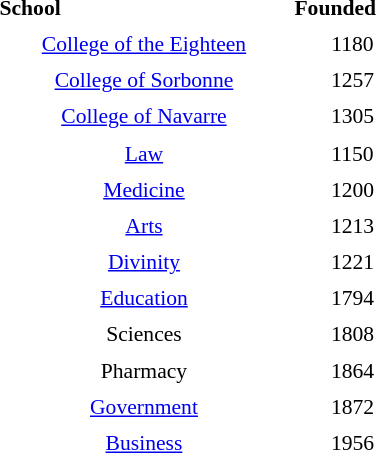<table class="toccolours" style="float:right; margin-left:1em; font-size:90%; line-height:1.4em; width:280px;">
<tr>
<td><strong>School</strong></td>
<td><strong>Founded</strong></td>
</tr>
<tr style="text-align:center;">
<td><a href='#'>College of the Eighteen</a></td>
<td>1180</td>
</tr>
<tr style="text-align:center;">
<td><a href='#'>College of Sorbonne</a></td>
<td>1257</td>
</tr>
<tr style="text-align:center;">
<td><a href='#'>College of Navarre</a></td>
<td>1305</td>
</tr>
<tr style="text-align:center;">
<td><a href='#'>Law</a></td>
<td>1150</td>
</tr>
<tr style="text-align:center;">
<td><a href='#'>Medicine</a></td>
<td>1200</td>
</tr>
<tr style="text-align:center;">
<td><a href='#'>Arts</a></td>
<td>1213</td>
</tr>
<tr style="text-align:center;">
<td><a href='#'>Divinity</a></td>
<td>1221</td>
</tr>
<tr style="text-align:center;">
<td><a href='#'>Education</a></td>
<td>1794</td>
</tr>
<tr style="text-align:center;">
<td>Sciences</td>
<td>1808</td>
</tr>
<tr style="text-align:center;">
<td>Pharmacy</td>
<td>1864</td>
</tr>
<tr style="text-align:center;">
<td><a href='#'>Government</a></td>
<td>1872</td>
</tr>
<tr style="text-align:center;">
<td><a href='#'>Business</a></td>
<td>1956</td>
</tr>
</table>
